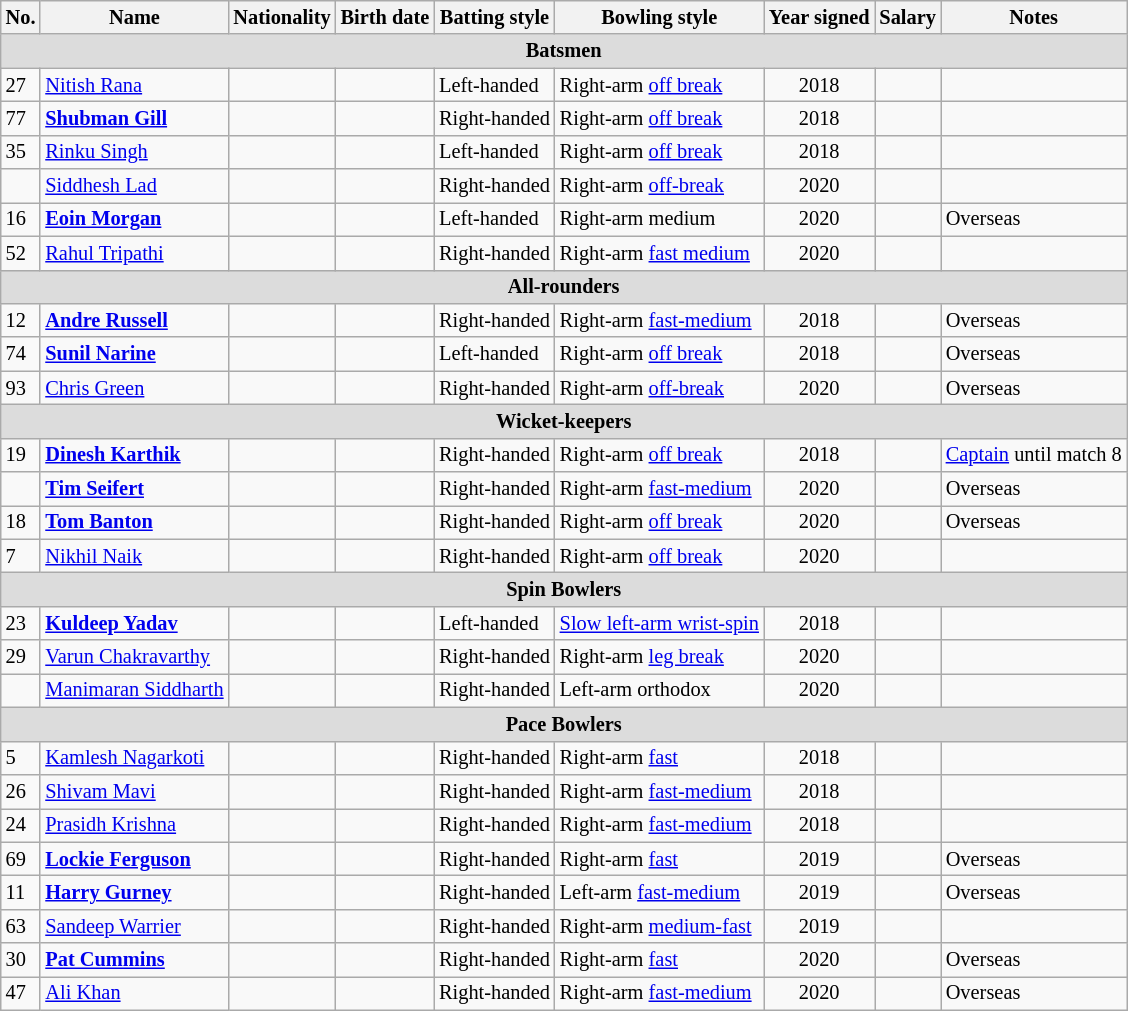<table class="wikitable"  style="font-size:85%;">
<tr>
<th style="text-align:center;">No.</th>
<th style="text-align:center;">Name</th>
<th style="text-align:center;">Nationality</th>
<th style="text-align:center;">Birth date</th>
<th style="text-align:center;">Batting style</th>
<th style="text-align:center;">Bowling style</th>
<th style="text-align:center;">Year signed</th>
<th style="text-align:center;">Salary</th>
<th style="text-align:center;">Notes</th>
</tr>
<tr>
<th colspan="9"  style="background:#dcdcdc; text-align:center;">Batsmen</th>
</tr>
<tr>
<td>27</td>
<td><a href='#'>Nitish Rana</a></td>
<td></td>
<td></td>
<td>Left-handed</td>
<td>Right-arm <a href='#'>off break</a></td>
<td style="text-align:center;">2018</td>
<td style="text-align:right;"></td>
<td></td>
</tr>
<tr>
<td>77</td>
<td><strong><a href='#'>Shubman Gill</a></strong></td>
<td></td>
<td></td>
<td>Right-handed</td>
<td>Right-arm <a href='#'>off break</a></td>
<td style="text-align:center;">2018</td>
<td style="text-align:right;"></td>
<td></td>
</tr>
<tr>
<td>35</td>
<td><a href='#'>Rinku Singh</a></td>
<td></td>
<td></td>
<td>Left-handed</td>
<td>Right-arm <a href='#'>off break</a></td>
<td style="text-align:center;">2018</td>
<td style="text-align:right;"></td>
<td></td>
</tr>
<tr>
<td></td>
<td><a href='#'>Siddhesh Lad</a></td>
<td></td>
<td></td>
<td>Right-handed</td>
<td>Right-arm <a href='#'>off-break</a></td>
<td style="text-align:center;">2020</td>
<td style="text-align:right;"></td>
<td></td>
</tr>
<tr>
<td>16</td>
<td><strong><a href='#'>Eoin Morgan</a></strong></td>
<td></td>
<td></td>
<td>Left-handed</td>
<td>Right-arm medium</td>
<td style="text-align:center;">2020</td>
<td style="text-align:right;"></td>
<td>Overseas</td>
</tr>
<tr>
<td>52</td>
<td><a href='#'>Rahul Tripathi</a></td>
<td></td>
<td></td>
<td>Right-handed</td>
<td>Right-arm <a href='#'>fast medium</a></td>
<td style="text-align:center;">2020</td>
<td style="text-align:right;"></td>
<td></td>
</tr>
<tr>
<th colspan="9"  style="background:#dcdcdc; text-align:center;">All-rounders</th>
</tr>
<tr>
<td>12</td>
<td><strong><a href='#'>Andre Russell</a></strong></td>
<td></td>
<td></td>
<td>Right-handed</td>
<td>Right-arm <a href='#'>fast-medium</a></td>
<td style="text-align:center;">2018</td>
<td style="text-align:right;"></td>
<td>Overseas</td>
</tr>
<tr>
<td>74</td>
<td><strong><a href='#'>Sunil Narine</a></strong></td>
<td></td>
<td></td>
<td>Left-handed</td>
<td>Right-arm <a href='#'>off break</a></td>
<td style="text-align:center;">2018</td>
<td style="text-align:right;"></td>
<td>Overseas</td>
</tr>
<tr>
<td>93</td>
<td><a href='#'>Chris Green</a></td>
<td></td>
<td></td>
<td>Right-handed</td>
<td>Right-arm <a href='#'>off-break</a></td>
<td style="text-align:center;">2020</td>
<td style="text-align:right;"></td>
<td>Overseas</td>
</tr>
<tr>
<th colspan="9"  style="background:#dcdcdc; text-align:center;">Wicket-keepers</th>
</tr>
<tr>
<td>19</td>
<td><strong><a href='#'>Dinesh Karthik</a></strong></td>
<td></td>
<td></td>
<td>Right-handed</td>
<td>Right-arm <a href='#'>off break</a></td>
<td style="text-align:center;">2018</td>
<td style="text-align:right;"></td>
<td><a href='#'>Captain</a> until match 8</td>
</tr>
<tr>
<td></td>
<td><strong><a href='#'>Tim Seifert</a></strong></td>
<td></td>
<td></td>
<td>Right-handed</td>
<td>Right-arm <a href='#'>fast-medium</a></td>
<td style="text-align:center;">2020</td>
<td style="text-align:right;"></td>
<td>Overseas</td>
</tr>
<tr>
<td>18</td>
<td><strong><a href='#'>Tom Banton</a></strong></td>
<td></td>
<td></td>
<td>Right-handed</td>
<td>Right-arm <a href='#'>off break</a></td>
<td style="text-align:center;">2020</td>
<td style="text-align:right;"></td>
<td>Overseas</td>
</tr>
<tr>
<td>7</td>
<td><a href='#'>Nikhil Naik</a></td>
<td></td>
<td></td>
<td>Right-handed</td>
<td>Right-arm <a href='#'>off break</a></td>
<td style="text-align:center;">2020</td>
<td style="text-align:right;"></td>
<td></td>
</tr>
<tr>
<th colspan="9"  style="background:#dcdcdc; text-align:center;">Spin Bowlers</th>
</tr>
<tr>
<td>23</td>
<td><strong><a href='#'>Kuldeep Yadav</a></strong></td>
<td></td>
<td></td>
<td>Left-handed</td>
<td><a href='#'>Slow left-arm wrist-spin</a></td>
<td style="text-align:center;">2018</td>
<td style="text-align:right;"></td>
<td></td>
</tr>
<tr>
<td>29</td>
<td><a href='#'>Varun Chakravarthy</a></td>
<td></td>
<td></td>
<td>Right-handed</td>
<td>Right-arm <a href='#'>leg break</a></td>
<td style="text-align:center;">2020</td>
<td style="text-align:right;"></td>
<td></td>
</tr>
<tr>
<td></td>
<td><a href='#'>Manimaran Siddharth</a></td>
<td></td>
<td></td>
<td>Right-handed</td>
<td>Left-arm orthodox</td>
<td style="text-align:center;">2020</td>
<td style="text-align:right;"></td>
<td></td>
</tr>
<tr>
<th colspan="9"  style="background:#dcdcdc; text-align:center;">Pace Bowlers</th>
</tr>
<tr>
<td>5</td>
<td><a href='#'>Kamlesh Nagarkoti</a></td>
<td></td>
<td></td>
<td>Right-handed</td>
<td>Right-arm <a href='#'>fast</a></td>
<td style="text-align:center;">2018</td>
<td style="text-align:right;"></td>
<td></td>
</tr>
<tr>
<td>26</td>
<td><a href='#'>Shivam Mavi</a></td>
<td></td>
<td></td>
<td>Right-handed</td>
<td>Right-arm <a href='#'>fast-medium</a></td>
<td style="text-align:center;">2018</td>
<td style="text-align:right;"></td>
<td></td>
</tr>
<tr>
<td>24</td>
<td><a href='#'>Prasidh Krishna</a></td>
<td></td>
<td></td>
<td>Right-handed</td>
<td>Right-arm <a href='#'>fast-medium</a></td>
<td style="text-align:center;">2018</td>
<td style="text-align:right;"></td>
<td></td>
</tr>
<tr>
<td>69</td>
<td><strong><a href='#'>Lockie Ferguson</a></strong></td>
<td></td>
<td></td>
<td>Right-handed</td>
<td>Right-arm <a href='#'>fast</a></td>
<td style="text-align:center;">2019</td>
<td style="text-align:right;"></td>
<td>Overseas</td>
</tr>
<tr>
<td>11</td>
<td><strong><a href='#'>Harry Gurney</a></strong></td>
<td></td>
<td></td>
<td>Right-handed</td>
<td>Left-arm <a href='#'>fast-medium</a></td>
<td style="text-align:center;">2019</td>
<td style="text-align:right;"></td>
<td>Overseas</td>
</tr>
<tr>
<td>63</td>
<td><a href='#'>Sandeep Warrier</a></td>
<td></td>
<td></td>
<td>Right-handed</td>
<td>Right-arm <a href='#'>medium-fast</a></td>
<td style="text-align:center;">2019</td>
<td style="text-align:right;"></td>
<td></td>
</tr>
<tr>
<td>30</td>
<td><strong><a href='#'>Pat Cummins</a></strong></td>
<td></td>
<td></td>
<td>Right-handed</td>
<td>Right-arm <a href='#'>fast</a></td>
<td style="text-align:center;">2020</td>
<td style="text-align:right;"></td>
<td>Overseas</td>
</tr>
<tr>
<td>47</td>
<td><a href='#'>Ali Khan</a></td>
<td></td>
<td></td>
<td>Right-handed</td>
<td>Right-arm <a href='#'>fast-medium</a></td>
<td style="text-align:center;">2020</td>
<td style="text-align:right;"></td>
<td>Overseas</td>
</tr>
</table>
